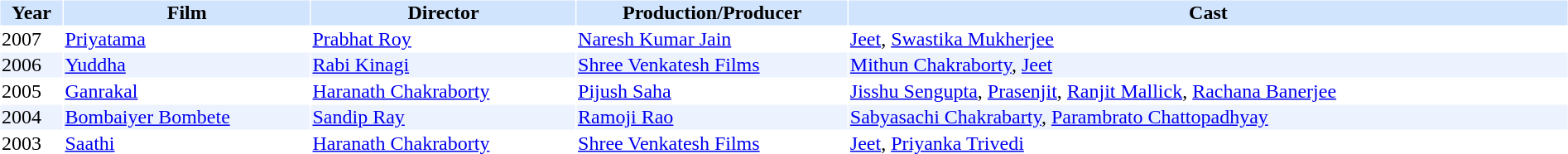<table cellspacing="1" cellpadding="1" border="0" width="100%">
<tr bgcolor="#d1e4fd">
<th>Year</th>
<th>Film</th>
<th>Director</th>
<th>Production/Producer</th>
<th>Cast</th>
</tr>
<tr>
<td>2007</td>
<td><a href='#'>Priyatama</a></td>
<td><a href='#'>Prabhat Roy</a></td>
<td><a href='#'>Naresh Kumar Jain</a></td>
<td><a href='#'>Jeet</a>, <a href='#'>Swastika Mukherjee</a></td>
</tr>
<tr bgcolor=#edf3fe>
<td>2006</td>
<td><a href='#'>Yuddha</a></td>
<td><a href='#'>Rabi Kinagi</a></td>
<td><a href='#'>Shree Venkatesh Films</a></td>
<td><a href='#'>Mithun Chakraborty</a>, <a href='#'>Jeet</a></td>
</tr>
<tr>
<td>2005</td>
<td><a href='#'>Ganrakal</a></td>
<td><a href='#'>Haranath Chakraborty</a></td>
<td><a href='#'>Pijush Saha</a></td>
<td><a href='#'>Jisshu Sengupta</a>, <a href='#'>Prasenjit</a>, <a href='#'>Ranjit Mallick</a>,  <a href='#'>Rachana Banerjee</a></td>
</tr>
<tr bgcolor=#edf3fe>
<td>2004</td>
<td><a href='#'>Bombaiyer Bombete</a></td>
<td><a href='#'>Sandip Ray</a></td>
<td><a href='#'>Ramoji Rao</a></td>
<td><a href='#'>Sabyasachi Chakrabarty</a>, <a href='#'>Parambrato Chattopadhyay</a></td>
</tr>
<tr>
<td>2003</td>
<td><a href='#'>Saathi</a></td>
<td><a href='#'>Haranath Chakraborty</a></td>
<td><a href='#'>Shree Venkatesh Films</a></td>
<td><a href='#'>Jeet</a>, <a href='#'>Priyanka Trivedi</a></td>
</tr>
<tr bgcolor=#edf3fe>
</tr>
</table>
